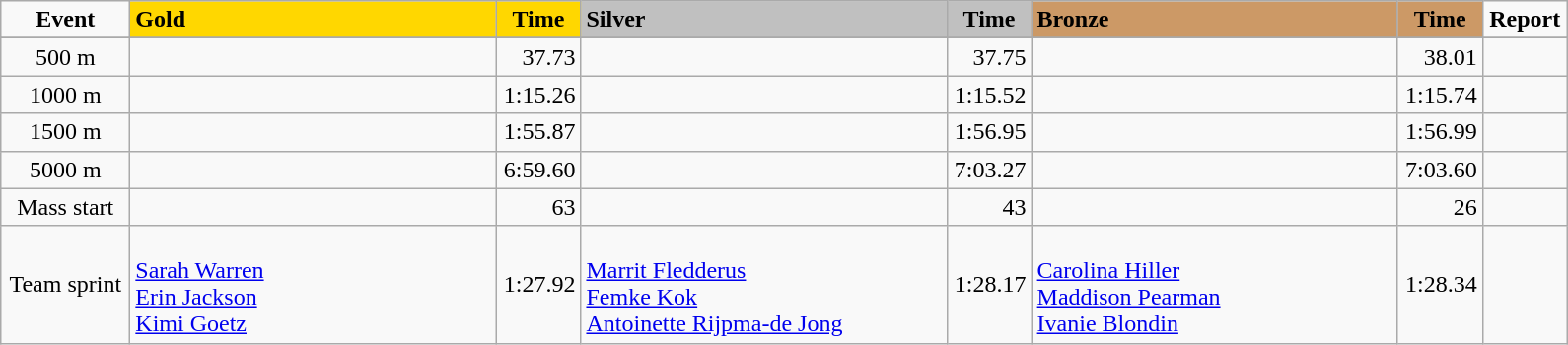<table class="wikitable">
<tr>
<td width="80" align="center"><strong>Event</strong></td>
<td width="240" bgcolor="gold"><strong>Gold</strong></td>
<td width="50" bgcolor="gold" align="center"><strong>Time</strong></td>
<td width="240" bgcolor="silver"><strong>Silver</strong></td>
<td width="50" bgcolor="silver" align="center"><strong>Time</strong></td>
<td width="240" bgcolor="#CC9966"><strong>Bronze</strong></td>
<td width="50" bgcolor="#CC9966" align="center"><strong>Time</strong></td>
<td width="50" align="center"><strong>Report</strong></td>
</tr>
<tr bgcolor="#cccccc">
</tr>
<tr>
<td align="center">500 m</td>
<td></td>
<td align="right">37.73</td>
<td></td>
<td align="right">37.75</td>
<td></td>
<td align="right">38.01</td>
<td align="center"></td>
</tr>
<tr>
<td align="center">1000 m</td>
<td></td>
<td align="right">1:15.26</td>
<td></td>
<td align="right">1:15.52</td>
<td></td>
<td align="right">1:15.74</td>
<td align="center"></td>
</tr>
<tr>
<td align="center">1500 m</td>
<td></td>
<td align="right">1:55.87</td>
<td></td>
<td align="right">1:56.95</td>
<td></td>
<td align="right">1:56.99</td>
<td align="center"></td>
</tr>
<tr>
<td align="center">5000 m</td>
<td></td>
<td align="right">6:59.60</td>
<td></td>
<td align="right">7:03.27</td>
<td></td>
<td align="right">7:03.60</td>
<td align="center"></td>
</tr>
<tr>
<td align="center">Mass start</td>
<td></td>
<td align="right">63</td>
<td></td>
<td align="right">43</td>
<td></td>
<td align="right">26</td>
<td align="center"></td>
</tr>
<tr>
<td align="center">Team sprint</td>
<td><br><a href='#'>Sarah Warren</a><br><a href='#'>Erin Jackson</a><br><a href='#'>Kimi Goetz</a></td>
<td align="right">1:27.92</td>
<td><br><a href='#'>Marrit Fledderus</a><br><a href='#'>Femke Kok</a><br><a href='#'>Antoinette Rijpma-de Jong</a></td>
<td align="right">1:28.17</td>
<td><br><a href='#'>Carolina Hiller</a><br><a href='#'>Maddison Pearman</a><br><a href='#'>Ivanie Blondin</a></td>
<td align="right">1:28.34</td>
<td align="center"></td>
</tr>
</table>
